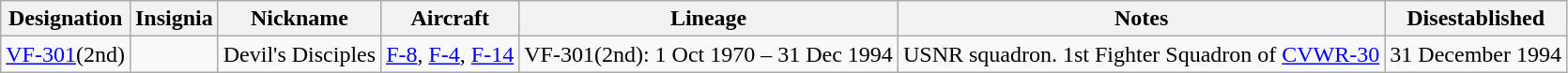<table class="wikitable">
<tr>
<th>Designation</th>
<th>Insignia</th>
<th>Nickname</th>
<th>Aircraft</th>
<th>Lineage</th>
<th>Notes</th>
<th>Disestablished</th>
</tr>
<tr>
<td><a href='#'>VF-301</a>(2nd)</td>
<td></td>
<td>Devil's Disciples</td>
<td><a href='#'>F-8</a>, <a href='#'>F-4</a>, <a href='#'>F-14</a></td>
<td style="white-space: nowrap;">VF-301(2nd): 1 Oct 1970 – 31 Dec 1994</td>
<td>USNR squadron. 1st Fighter Squadron of <a href='#'>CVWR-30</a></td>
<td>31 December 1994</td>
</tr>
</table>
